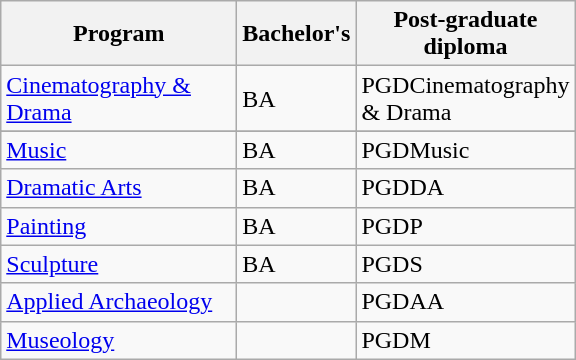<table class="wikitable">
<tr>
<th width="150">Program</th>
<th width="50">Bachelor's</th>
<th width="50">Post-graduate diploma</th>
</tr>
<tr>
<td><a href='#'>Cinematography & Drama</a></td>
<td>BA</td>
<td>PGDCinematography & Drama</td>
</tr>
<tr>
</tr>
<tr>
<td><a href='#'>Music</a></td>
<td>BA</td>
<td>PGDMusic</td>
</tr>
<tr>
<td><a href='#'>Dramatic Arts</a></td>
<td>BA</td>
<td>PGDDA</td>
</tr>
<tr>
<td><a href='#'>Painting</a></td>
<td>BA</td>
<td>PGDP</td>
</tr>
<tr>
<td><a href='#'>Sculpture</a></td>
<td>BA</td>
<td>PGDS</td>
</tr>
<tr>
<td><a href='#'>Applied Archaeology</a></td>
<td><none></td>
<td>PGDAA</td>
</tr>
<tr>
<td><a href='#'>Museology</a></td>
<td><none></td>
<td>PGDM</td>
</tr>
</table>
